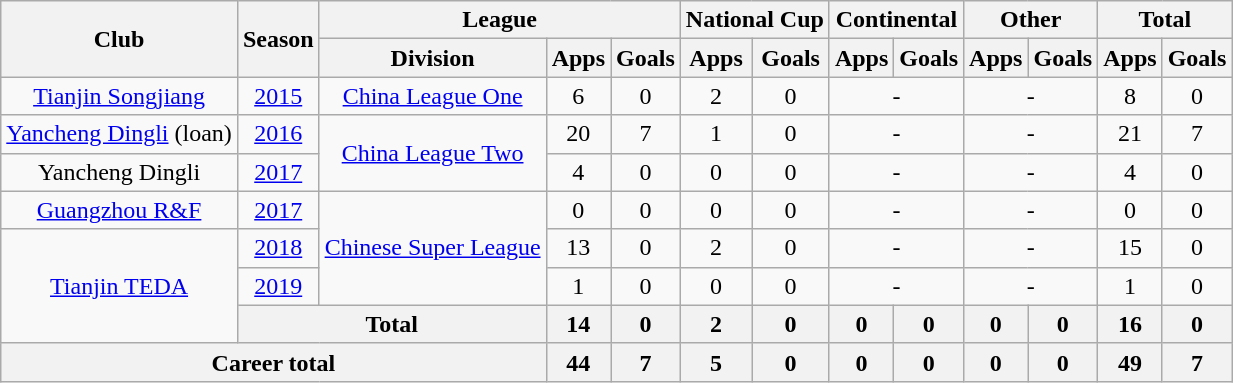<table class="wikitable" style="text-align: center">
<tr>
<th rowspan="2">Club</th>
<th rowspan="2">Season</th>
<th colspan="3">League</th>
<th colspan="2">National Cup</th>
<th colspan="2">Continental</th>
<th colspan="2">Other</th>
<th colspan="2">Total</th>
</tr>
<tr>
<th>Division</th>
<th>Apps</th>
<th>Goals</th>
<th>Apps</th>
<th>Goals</th>
<th>Apps</th>
<th>Goals</th>
<th>Apps</th>
<th>Goals</th>
<th>Apps</th>
<th>Goals</th>
</tr>
<tr>
<td><a href='#'>Tianjin Songjiang</a></td>
<td><a href='#'>2015</a></td>
<td><a href='#'>China League One</a></td>
<td>6</td>
<td>0</td>
<td>2</td>
<td>0</td>
<td colspan="2">-</td>
<td colspan="2">-</td>
<td>8</td>
<td>0</td>
</tr>
<tr>
<td><a href='#'>Yancheng Dingli</a> (loan)</td>
<td><a href='#'>2016</a></td>
<td rowspan="2"><a href='#'>China League Two</a></td>
<td>20</td>
<td>7</td>
<td>1</td>
<td>0</td>
<td colspan="2">-</td>
<td colspan="2">-</td>
<td>21</td>
<td>7</td>
</tr>
<tr>
<td>Yancheng Dingli</td>
<td><a href='#'>2017</a></td>
<td>4</td>
<td>0</td>
<td>0</td>
<td>0</td>
<td colspan="2">-</td>
<td colspan="2">-</td>
<td>4</td>
<td>0</td>
</tr>
<tr>
<td><a href='#'>Guangzhou R&F</a></td>
<td><a href='#'>2017</a></td>
<td rowspan="3"><a href='#'>Chinese Super League</a></td>
<td>0</td>
<td>0</td>
<td>0</td>
<td>0</td>
<td colspan="2">-</td>
<td colspan="2">-</td>
<td>0</td>
<td>0</td>
</tr>
<tr>
<td rowspan=3><a href='#'>Tianjin TEDA</a></td>
<td><a href='#'>2018</a></td>
<td>13</td>
<td>0</td>
<td>2</td>
<td>0</td>
<td colspan="2">-</td>
<td colspan="2">-</td>
<td>15</td>
<td>0</td>
</tr>
<tr>
<td><a href='#'>2019</a></td>
<td>1</td>
<td>0</td>
<td>0</td>
<td>0</td>
<td colspan="2">-</td>
<td colspan="2">-</td>
<td>1</td>
<td>0</td>
</tr>
<tr>
<th colspan=2>Total</th>
<th>14</th>
<th>0</th>
<th>2</th>
<th>0</th>
<th>0</th>
<th>0</th>
<th>0</th>
<th>0</th>
<th>16</th>
<th>0</th>
</tr>
<tr>
<th colspan=3>Career total</th>
<th>44</th>
<th>7</th>
<th>5</th>
<th>0</th>
<th>0</th>
<th>0</th>
<th>0</th>
<th>0</th>
<th>49</th>
<th>7</th>
</tr>
</table>
